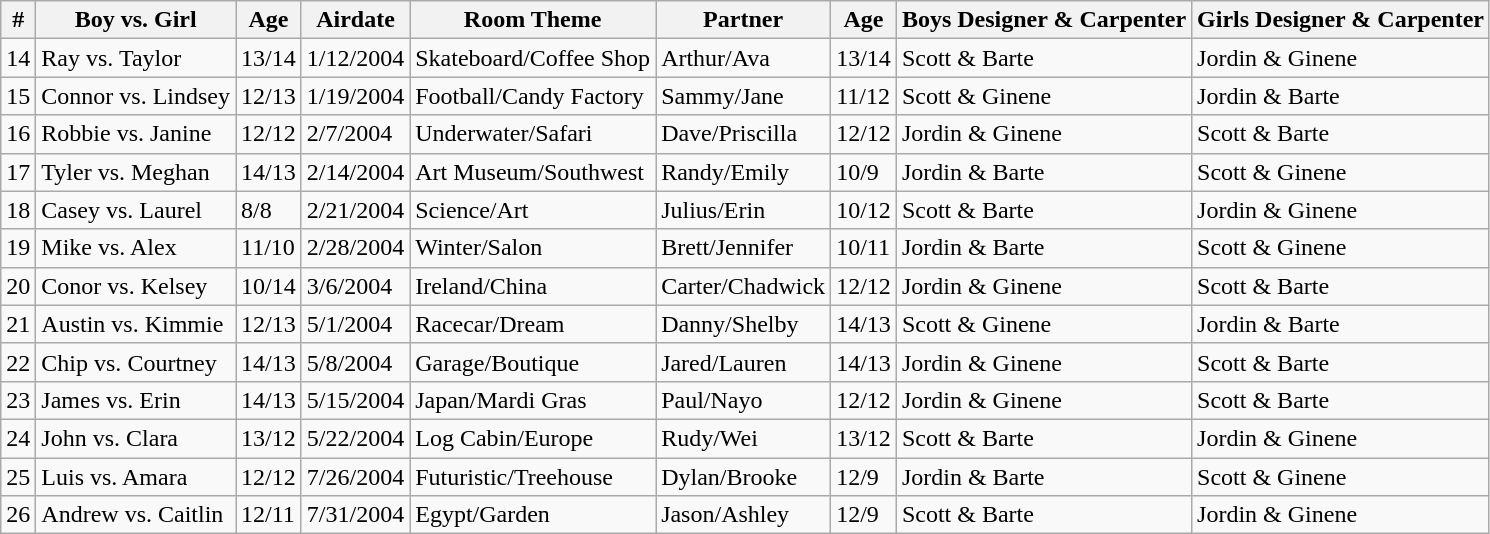<table class="wikitable">
<tr>
<th>#</th>
<th>Boy vs. Girl</th>
<th>Age</th>
<th>Airdate</th>
<th>Room Theme</th>
<th>Partner</th>
<th>Age</th>
<th>Boys Designer & Carpenter</th>
<th>Girls Designer & Carpenter</th>
</tr>
<tr>
<td>14</td>
<td><span>Ray</span> vs. <span>Taylor</span></td>
<td>13/14</td>
<td>1/12/2004</td>
<td>Skateboard/Coffee Shop</td>
<td>Arthur/Ava</td>
<td>13/14</td>
<td>Scott & Barte</td>
<td>Jordin & Ginene</td>
</tr>
<tr>
<td>15</td>
<td><span>Connor</span> vs. <span>Lindsey</span></td>
<td>12/13</td>
<td>1/19/2004</td>
<td>Football/Candy Factory</td>
<td>Sammy/Jane</td>
<td>11/12</td>
<td>Scott & Ginene</td>
<td>Jordin & Barte</td>
</tr>
<tr g>
<td>16</td>
<td><span>Robbie</span> vs. <span>Janine</span></td>
<td>12/12</td>
<td>2/7/2004</td>
<td>Underwater/Safari</td>
<td>Dave/Priscilla</td>
<td>12/12</td>
<td>Jordin & Ginene</td>
<td>Scott & Barte</td>
</tr>
<tr>
<td>17</td>
<td><span>Tyler</span> vs. <span>Meghan</span></td>
<td>14/13</td>
<td>2/14/2004</td>
<td>Art Museum/Southwest</td>
<td>Randy/Emily</td>
<td>10/9</td>
<td>Jordin & Barte</td>
<td>Scott & Ginene</td>
</tr>
<tr>
<td>18</td>
<td><span>Casey</span> vs. <span>Laurel</span></td>
<td>8/8</td>
<td>2/21/2004</td>
<td>Science/Art</td>
<td>Julius/Erin</td>
<td>10/12</td>
<td>Scott & Barte</td>
<td>Jordin & Ginene</td>
</tr>
<tr>
<td>19</td>
<td><span>Mike</span> vs. <span>Alex</span></td>
<td>11/10</td>
<td>2/28/2004</td>
<td>Winter/Salon</td>
<td>Brett/Jennifer</td>
<td>10/11</td>
<td>Jordin & Barte</td>
<td>Scott & Ginene</td>
</tr>
<tr>
<td>20</td>
<td><span>Conor</span> vs. <span>Kelsey</span></td>
<td>10/14</td>
<td>3/6/2004</td>
<td>Ireland/China</td>
<td>Carter/Chadwick</td>
<td>12/12</td>
<td>Jordin & Ginene</td>
<td>Scott & Barte</td>
</tr>
<tr>
<td>21</td>
<td><span>Austin</span> vs. <span>Kimmie</span></td>
<td>12/13</td>
<td>5/1/2004</td>
<td>Racecar/Dream</td>
<td>Danny/Shelby</td>
<td>14/13</td>
<td>Scott & Ginene</td>
<td>Jordin & Barte</td>
</tr>
<tr>
<td>22</td>
<td><span>Chip</span> vs. <span>Courtney</span></td>
<td>14/13</td>
<td>5/8/2004</td>
<td>Garage/Boutique</td>
<td>Jared/Lauren</td>
<td>14/13</td>
<td>Jordin & Ginene</td>
<td>Scott & Barte</td>
</tr>
<tr>
<td>23</td>
<td><span>James</span> vs. <span>Erin</span></td>
<td>14/13</td>
<td>5/15/2004</td>
<td>Japan/Mardi Gras</td>
<td>Paul/Nayo</td>
<td>12/12</td>
<td>Jordin & Ginene</td>
<td>Scott & Barte</td>
</tr>
<tr>
<td>24</td>
<td><span>John</span> vs. <span>Clara</span></td>
<td>13/12</td>
<td>5/22/2004</td>
<td>Log Cabin/Europe</td>
<td>Rudy/Wei</td>
<td>13/12</td>
<td>Scott & Barte</td>
<td>Jordin & Ginene</td>
</tr>
<tr>
<td>25</td>
<td><span>Luis</span> vs. <span>Amara</span></td>
<td>12/12</td>
<td>7/26/2004</td>
<td>Futuristic/Treehouse</td>
<td>Dylan/Brooke</td>
<td>12/9</td>
<td>Jordin & Barte</td>
<td>Scott & Ginene</td>
</tr>
<tr>
<td>26</td>
<td><span>Andrew</span> vs. <span>Caitlin</span></td>
<td>12/11</td>
<td>7/31/2004</td>
<td>Egypt/Garden</td>
<td>Jason/Ashley</td>
<td>12/9</td>
<td>Scott & Barte</td>
<td>Jordin & Ginene</td>
</tr>
</table>
